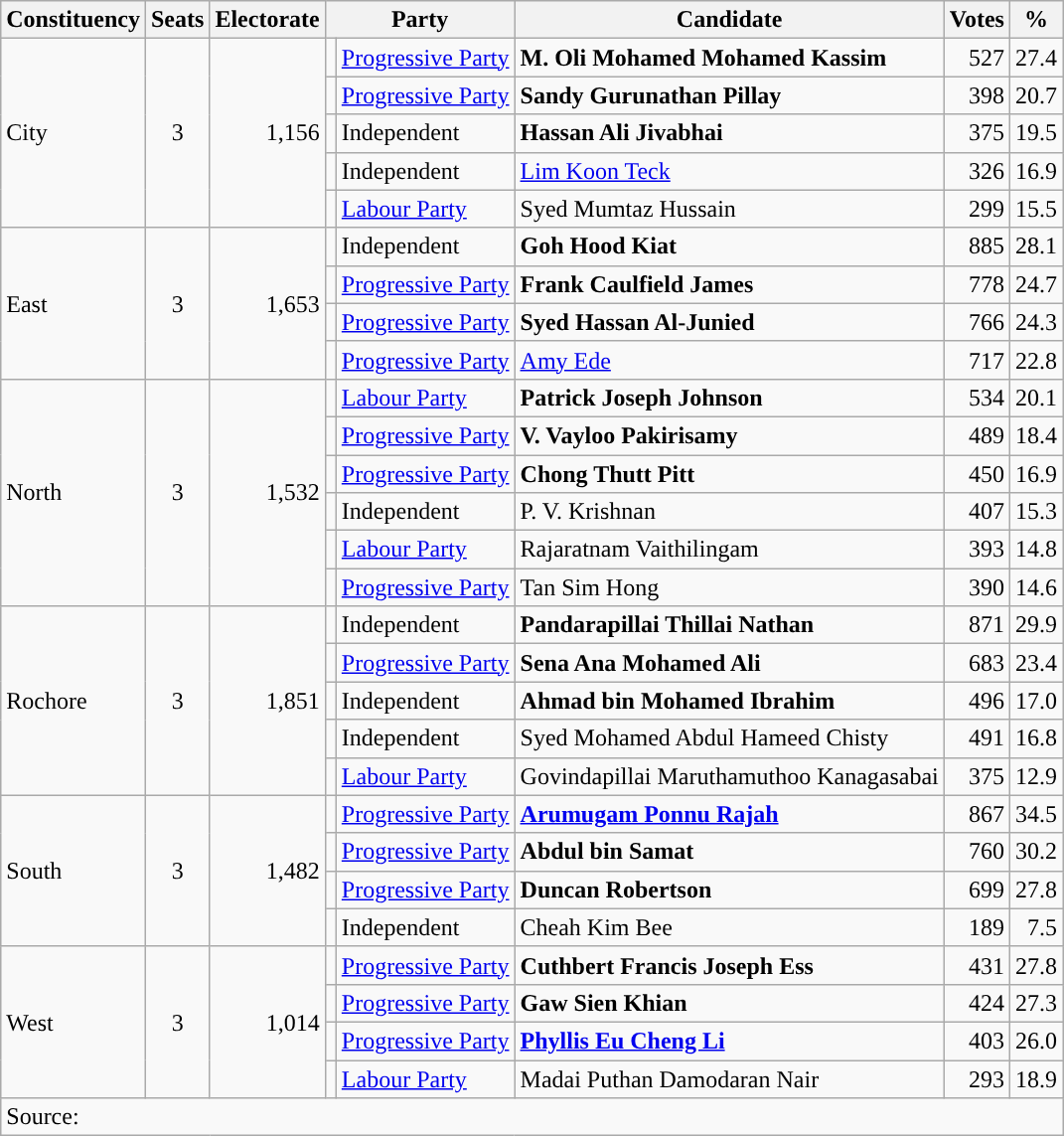<table class="wikitable sortable">
<tr>
<th>Constituency</th>
<th>Seats</th>
<th>Electorate</th>
<th colspan="2">Party</th>
<th>Candidate</th>
<th>Votes</th>
<th>%</th>
</tr>
<tr>
<td rowspan="5">City</td>
<td rowspan="5" align=center>3</td>
<td rowspan="5" align="right">1,156</td>
<td style="color:inherit;background:"></td>
<td><a href='#'>Progressive Party</a></td>
<td><strong>M. Oli Mohamed Mohamed Kassim</strong></td>
<td align="right">527</td>
<td align=right>27.4</td>
</tr>
<tr>
<td style="color:inherit;background:"></td>
<td><a href='#'>Progressive Party</a></td>
<td><strong>Sandy Gurunathan Pillay</strong></td>
<td align="right">398</td>
<td align=right>20.7</td>
</tr>
<tr>
<td style="color:inherit;background:"></td>
<td>Independent</td>
<td><strong>Hassan Ali Jivabhai</strong></td>
<td align="right">375</td>
<td align=right>19.5</td>
</tr>
<tr>
<td style="color:inherit;background:"></td>
<td>Independent</td>
<td><a href='#'>Lim Koon Teck</a></td>
<td align=right>326</td>
<td align=right>16.9</td>
</tr>
<tr>
<td style="color:inherit;background:"></td>
<td><a href='#'>Labour Party</a></td>
<td>Syed Mumtaz Hussain</td>
<td align=right>299</td>
<td align=right>15.5</td>
</tr>
<tr>
<td rowspan="4">East</td>
<td rowspan="4" align=center>3</td>
<td rowspan="4" align="right">1,653</td>
<td style="color:inherit;background:"></td>
<td>Independent</td>
<td><strong>Goh Hood Kiat</strong></td>
<td align="right">885</td>
<td align=right>28.1</td>
</tr>
<tr>
<td style="color:inherit;background:"></td>
<td><a href='#'>Progressive Party</a></td>
<td><strong>Frank Caulfield James</strong></td>
<td align="right">778</td>
<td align=right>24.7</td>
</tr>
<tr>
<td style="color:inherit;background:"></td>
<td><a href='#'>Progressive Party</a></td>
<td><strong>Syed Hassan Al-Junied</strong></td>
<td align="right">766</td>
<td align=right>24.3</td>
</tr>
<tr>
<td style="color:inherit;background:"></td>
<td><a href='#'>Progressive Party</a></td>
<td><a href='#'>Amy Ede</a></td>
<td align=right>717</td>
<td align=right>22.8</td>
</tr>
<tr>
<td rowspan="6">North</td>
<td rowspan="6" align=center>3</td>
<td rowspan="6" align="right">1,532</td>
<td style="color:inherit;background:"></td>
<td><a href='#'>Labour Party</a></td>
<td><strong>Patrick Joseph Johnson</strong></td>
<td align="right">534</td>
<td align=right>20.1</td>
</tr>
<tr>
<td style="color:inherit;background:"></td>
<td><a href='#'>Progressive Party</a></td>
<td><strong>V. Vayloo Pakirisamy</strong></td>
<td align="right">489</td>
<td align=right>18.4</td>
</tr>
<tr>
<td style="color:inherit;background:"></td>
<td><a href='#'>Progressive Party</a></td>
<td><strong>Chong Thutt Pitt</strong></td>
<td align="right">450</td>
<td align=right>16.9</td>
</tr>
<tr>
<td style="color:inherit;background:"></td>
<td>Independent</td>
<td>P. V. Krishnan</td>
<td align=right>407</td>
<td align=right>15.3</td>
</tr>
<tr>
<td style="color:inherit;background:"></td>
<td><a href='#'>Labour Party</a></td>
<td>Rajaratnam Vaithilingam</td>
<td align=right>393</td>
<td align=right>14.8</td>
</tr>
<tr>
<td style="color:inherit;background:"></td>
<td><a href='#'>Progressive Party</a></td>
<td>Tan Sim Hong</td>
<td align=right>390</td>
<td align=right>14.6</td>
</tr>
<tr>
<td rowspan="5">Rochore</td>
<td rowspan="5" align=center>3</td>
<td rowspan="5" align="right">1,851</td>
<td style="color:inherit;background:"></td>
<td>Independent</td>
<td><strong>Pandarapillai Thillai Nathan</strong></td>
<td align="right">871</td>
<td align=right>29.9</td>
</tr>
<tr>
<td style="color:inherit;background:"></td>
<td><a href='#'>Progressive Party</a></td>
<td><strong>Sena Ana Mohamed Ali</strong></td>
<td align="right">683</td>
<td align=right>23.4</td>
</tr>
<tr>
<td style="color:inherit;background:"></td>
<td>Independent</td>
<td><strong>Ahmad bin Mohamed Ibrahim</strong></td>
<td align="right">496</td>
<td align=right>17.0</td>
</tr>
<tr>
<td style="color:inherit;background:"></td>
<td>Independent</td>
<td>Syed Mohamed Abdul Hameed Chisty</td>
<td align=right>491</td>
<td align=right>16.8</td>
</tr>
<tr>
<td style="color:inherit;background:"></td>
<td><a href='#'>Labour Party</a></td>
<td>Govindapillai Maruthamuthoo Kanagasabai</td>
<td align=right>375</td>
<td align=right>12.9</td>
</tr>
<tr>
<td rowspan="4">South</td>
<td rowspan="4" align=center>3</td>
<td rowspan="4" align="right">1,482</td>
<td style="color:inherit;background:"></td>
<td><a href='#'>Progressive Party</a></td>
<td><strong><a href='#'>Arumugam Ponnu Rajah</a></strong></td>
<td align="right">867</td>
<td align=right>34.5</td>
</tr>
<tr>
<td style="color:inherit;background:"></td>
<td><a href='#'>Progressive Party</a></td>
<td><strong>Abdul bin Samat</strong></td>
<td align="right">760</td>
<td align=right>30.2</td>
</tr>
<tr>
<td style="color:inherit;background:"></td>
<td><a href='#'>Progressive Party</a></td>
<td><strong>Duncan Robertson</strong></td>
<td align=right>699</td>
<td align=right>27.8</td>
</tr>
<tr>
<td style="color:inherit;background:"></td>
<td>Independent</td>
<td>Cheah Kim Bee</td>
<td align=right>189</td>
<td align=right>7.5</td>
</tr>
<tr>
<td rowspan="4">West</td>
<td rowspan="4" align=center>3</td>
<td rowspan="4" align="right">1,014</td>
<td style="color:inherit;background:"></td>
<td><a href='#'>Progressive Party</a></td>
<td><strong>Cuthbert Francis Joseph Ess</strong></td>
<td align="right">431</td>
<td align=right>27.8</td>
</tr>
<tr>
<td style="color:inherit;background:"></td>
<td><a href='#'>Progressive Party</a></td>
<td><strong>Gaw Sien Khian</strong></td>
<td align="right">424</td>
<td align=right>27.3</td>
</tr>
<tr>
<td style="color:inherit;background:"></td>
<td><a href='#'>Progressive Party</a></td>
<td><strong><a href='#'>Phyllis Eu Cheng Li</a></strong></td>
<td align="right">403</td>
<td align=right>26.0</td>
</tr>
<tr>
<td style="color:inherit;background:"></td>
<td><a href='#'>Labour Party</a></td>
<td>Madai Puthan Damodaran Nair</td>
<td align=right>293</td>
<td align=right>18.9</td>
</tr>
<tr class="sortbottom">
<td colspan="8">Source: </td>
</tr>
</table>
